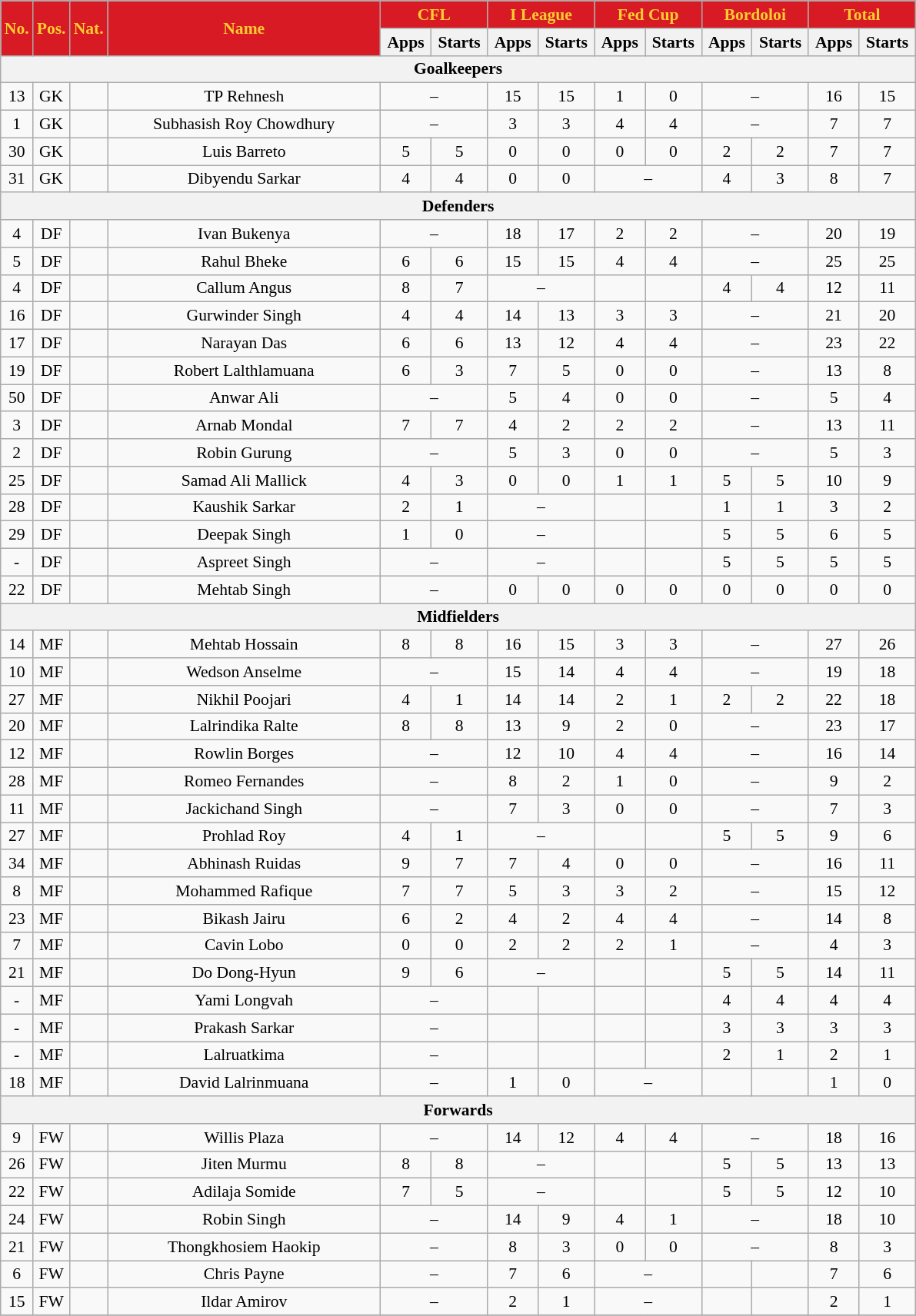<table class="wikitable" style="text-align:center; font-size:90%">
<tr>
<th style="background:#d71a23; color:#ffcd31; text-align:center;" rowspan="2">No.</th>
<th style="background:#d71a23; color:#ffcd31; text-align:center;" rowspan="2">Pos.</th>
<th style="background:#d71a23; color:#ffcd31; text-align:center;" rowspan="2">Nat.</th>
<th style="background:#d71a23; color:#ffcd31; text-align:center; width:230px;" rowspan="2">Name</th>
<th style="background:#d71a23; color:#ffcd31; text-align:center; width:86px;" colspan="2">CFL</th>
<th style="background:#d71a23; color:#ffcd31; text-align:center; width:86px;" colspan="2">I League</th>
<th style="background:#d71a23; color:#ffcd31; text-align:center; width:86px;" colspan="2">Fed Cup</th>
<th style="background:#d71a23; color:#ffcd31; text-align:center; width:86px;" colspan="2">Bordoloi</th>
<th style="background:#d71a23; color:#ffcd31; text-align:center; width:86px;" colspan="2">Total</th>
</tr>
<tr>
<th>Apps</th>
<th>Starts</th>
<th>Apps</th>
<th>Starts</th>
<th>Apps</th>
<th>Starts</th>
<th>Apps</th>
<th>Starts</th>
<th>Apps</th>
<th>Starts</th>
</tr>
<tr>
<th colspan="14">Goalkeepers</th>
</tr>
<tr>
<td>13</td>
<td>GK</td>
<td></td>
<td>TP Rehnesh</td>
<td colspan="2">–</td>
<td>15</td>
<td>15</td>
<td>1</td>
<td>0</td>
<td colspan="2">–</td>
<td>16</td>
<td>15</td>
</tr>
<tr>
<td>1</td>
<td>GK</td>
<td></td>
<td>Subhasish Roy Chowdhury</td>
<td colspan="2">–</td>
<td>3</td>
<td>3</td>
<td>4</td>
<td>4</td>
<td colspan="2">–</td>
<td>7</td>
<td>7</td>
</tr>
<tr>
<td>30</td>
<td>GK</td>
<td></td>
<td>Luis Barreto</td>
<td>5</td>
<td>5</td>
<td>0</td>
<td>0</td>
<td>0</td>
<td>0</td>
<td>2</td>
<td>2</td>
<td>7</td>
<td>7</td>
</tr>
<tr>
<td>31</td>
<td>GK</td>
<td></td>
<td>Dibyendu Sarkar</td>
<td>4</td>
<td>4</td>
<td>0</td>
<td>0</td>
<td colspan="2">–</td>
<td>4</td>
<td>3</td>
<td>8</td>
<td>7</td>
</tr>
<tr>
<th colspan="14">Defenders</th>
</tr>
<tr>
<td>4</td>
<td>DF</td>
<td></td>
<td>Ivan Bukenya</td>
<td colspan="2">–</td>
<td>18</td>
<td>17</td>
<td>2</td>
<td>2</td>
<td colspan="2">–</td>
<td>20</td>
<td>19</td>
</tr>
<tr>
<td>5</td>
<td>DF</td>
<td></td>
<td>Rahul Bheke</td>
<td>6</td>
<td>6</td>
<td>15</td>
<td>15</td>
<td>4</td>
<td>4</td>
<td colspan="2">–</td>
<td>25</td>
<td>25</td>
</tr>
<tr>
<td>4</td>
<td>DF</td>
<td></td>
<td>Callum Angus</td>
<td>8</td>
<td>7</td>
<td colspan="2">–</td>
<td></td>
<td></td>
<td>4</td>
<td>4</td>
<td>12</td>
<td>11</td>
</tr>
<tr>
<td>16</td>
<td>DF</td>
<td></td>
<td>Gurwinder Singh</td>
<td>4</td>
<td>4</td>
<td>14</td>
<td>13</td>
<td>3</td>
<td>3</td>
<td colspan="2">–</td>
<td>21</td>
<td>20</td>
</tr>
<tr>
<td>17</td>
<td>DF</td>
<td></td>
<td>Narayan Das</td>
<td>6</td>
<td>6</td>
<td>13</td>
<td>12</td>
<td>4</td>
<td>4</td>
<td colspan="2">–</td>
<td>23</td>
<td>22</td>
</tr>
<tr>
<td>19</td>
<td>DF</td>
<td></td>
<td>Robert Lalthlamuana</td>
<td>6</td>
<td>3</td>
<td>7</td>
<td>5</td>
<td>0</td>
<td>0</td>
<td colspan="2">–</td>
<td>13</td>
<td>8</td>
</tr>
<tr>
<td>50</td>
<td>DF</td>
<td></td>
<td>Anwar Ali</td>
<td colspan="2">–</td>
<td>5</td>
<td>4</td>
<td>0</td>
<td>0</td>
<td colspan="2">–</td>
<td>5</td>
<td>4</td>
</tr>
<tr>
<td>3</td>
<td>DF</td>
<td></td>
<td>Arnab Mondal</td>
<td>7</td>
<td>7</td>
<td>4</td>
<td>2</td>
<td>2</td>
<td>2</td>
<td colspan="2">–</td>
<td>13</td>
<td>11</td>
</tr>
<tr>
<td>2</td>
<td>DF</td>
<td></td>
<td>Robin Gurung</td>
<td colspan="2">–</td>
<td>5</td>
<td>3</td>
<td>0</td>
<td>0</td>
<td colspan="2">–</td>
<td>5</td>
<td>3</td>
</tr>
<tr>
<td>25</td>
<td>DF</td>
<td></td>
<td>Samad Ali Mallick</td>
<td>4</td>
<td>3</td>
<td>0</td>
<td>0</td>
<td>1</td>
<td>1</td>
<td>5</td>
<td>5</td>
<td>10</td>
<td>9</td>
</tr>
<tr>
<td>28</td>
<td>DF</td>
<td></td>
<td>Kaushik Sarkar</td>
<td>2</td>
<td>1</td>
<td colspan="2">–</td>
<td></td>
<td></td>
<td>1</td>
<td>1</td>
<td>3</td>
<td>2</td>
</tr>
<tr>
<td>29</td>
<td>DF</td>
<td></td>
<td>Deepak Singh</td>
<td>1</td>
<td>0</td>
<td colspan="2">–</td>
<td></td>
<td></td>
<td>5</td>
<td>5</td>
<td>6</td>
<td>5</td>
</tr>
<tr>
<td>-</td>
<td>DF</td>
<td></td>
<td>Aspreet Singh</td>
<td colspan="2">–</td>
<td colspan="2">–</td>
<td></td>
<td></td>
<td>5</td>
<td>5</td>
<td>5</td>
<td>5</td>
</tr>
<tr>
<td>22</td>
<td>DF</td>
<td></td>
<td>Mehtab Singh</td>
<td colspan="2">–</td>
<td>0</td>
<td>0</td>
<td>0</td>
<td>0</td>
<td>0</td>
<td>0</td>
<td>0</td>
<td>0</td>
</tr>
<tr>
<th colspan="14">Midfielders</th>
</tr>
<tr>
<td>14</td>
<td>MF</td>
<td></td>
<td>Mehtab Hossain</td>
<td>8</td>
<td>8</td>
<td>16</td>
<td>15</td>
<td>3</td>
<td>3</td>
<td colspan="2">–</td>
<td>27</td>
<td>26</td>
</tr>
<tr>
<td>10</td>
<td>MF</td>
<td></td>
<td>Wedson Anselme</td>
<td colspan="2">–</td>
<td>15</td>
<td>14</td>
<td>4</td>
<td>4</td>
<td colspan="2">–</td>
<td>19</td>
<td>18</td>
</tr>
<tr>
<td>27</td>
<td>MF</td>
<td></td>
<td>Nikhil Poojari</td>
<td>4</td>
<td>1</td>
<td>14</td>
<td>14</td>
<td>2</td>
<td>1</td>
<td>2</td>
<td>2</td>
<td>22</td>
<td>18</td>
</tr>
<tr>
<td>20</td>
<td>MF</td>
<td></td>
<td>Lalrindika Ralte</td>
<td>8</td>
<td>8</td>
<td>13</td>
<td>9</td>
<td>2</td>
<td>0</td>
<td colspan="2">–</td>
<td>23</td>
<td>17</td>
</tr>
<tr>
<td>12</td>
<td>MF</td>
<td></td>
<td>Rowlin Borges</td>
<td colspan="2">–</td>
<td>12</td>
<td>10</td>
<td>4</td>
<td>4</td>
<td colspan="2">–</td>
<td>16</td>
<td>14</td>
</tr>
<tr>
<td>28</td>
<td>MF</td>
<td></td>
<td>Romeo Fernandes</td>
<td colspan="2">–</td>
<td>8</td>
<td>2</td>
<td>1</td>
<td>0</td>
<td colspan="2">–</td>
<td>9</td>
<td>2</td>
</tr>
<tr>
<td>11</td>
<td>MF</td>
<td></td>
<td>Jackichand Singh</td>
<td colspan="2">–</td>
<td>7</td>
<td>3</td>
<td>0</td>
<td>0</td>
<td colspan="2">–</td>
<td>7</td>
<td>3</td>
</tr>
<tr>
<td>27</td>
<td>MF</td>
<td></td>
<td>Prohlad Roy</td>
<td>4</td>
<td>1</td>
<td colspan="2">–</td>
<td></td>
<td></td>
<td>5</td>
<td>5</td>
<td>9</td>
<td>6</td>
</tr>
<tr>
<td>34</td>
<td>MF</td>
<td></td>
<td>Abhinash Ruidas</td>
<td>9</td>
<td>7</td>
<td>7</td>
<td>4</td>
<td>0</td>
<td>0</td>
<td colspan="2">–</td>
<td>16</td>
<td>11</td>
</tr>
<tr>
<td>8</td>
<td>MF</td>
<td></td>
<td>Mohammed Rafique</td>
<td>7</td>
<td>7</td>
<td>5</td>
<td>3</td>
<td>3</td>
<td>2</td>
<td colspan="2">–</td>
<td>15</td>
<td>12</td>
</tr>
<tr>
<td>23</td>
<td>MF</td>
<td></td>
<td>Bikash Jairu</td>
<td>6</td>
<td>2</td>
<td>4</td>
<td>2</td>
<td>4</td>
<td>4</td>
<td colspan="2">–</td>
<td>14</td>
<td>8</td>
</tr>
<tr>
<td>7</td>
<td>MF</td>
<td></td>
<td>Cavin Lobo</td>
<td>0</td>
<td>0</td>
<td>2</td>
<td>2</td>
<td>2</td>
<td>1</td>
<td colspan="2">–</td>
<td>4</td>
<td>3</td>
</tr>
<tr>
<td>21</td>
<td>MF</td>
<td></td>
<td>Do Dong-Hyun</td>
<td>9</td>
<td>6</td>
<td colspan="2">–</td>
<td></td>
<td></td>
<td>5</td>
<td>5</td>
<td>14</td>
<td>11</td>
</tr>
<tr>
<td>-</td>
<td>MF</td>
<td></td>
<td>Yami Longvah</td>
<td colspan="2">–</td>
<td></td>
<td></td>
<td></td>
<td></td>
<td>4</td>
<td>4</td>
<td>4</td>
<td>4</td>
</tr>
<tr>
<td>-</td>
<td>MF</td>
<td></td>
<td>Prakash Sarkar</td>
<td colspan="2">–</td>
<td></td>
<td></td>
<td></td>
<td></td>
<td>3</td>
<td>3</td>
<td>3</td>
<td>3</td>
</tr>
<tr>
<td>-</td>
<td>MF</td>
<td></td>
<td>Lalruatkima</td>
<td colspan="2">–</td>
<td></td>
<td></td>
<td></td>
<td></td>
<td>2</td>
<td>1</td>
<td>2</td>
<td>1</td>
</tr>
<tr>
<td>18</td>
<td>MF</td>
<td></td>
<td>David Lalrinmuana</td>
<td colspan="2">–</td>
<td>1</td>
<td>0</td>
<td colspan="2">–</td>
<td></td>
<td></td>
<td>1</td>
<td>0</td>
</tr>
<tr>
<th colspan="14">Forwards</th>
</tr>
<tr>
<td>9</td>
<td>FW</td>
<td></td>
<td>Willis Plaza</td>
<td colspan="2">–</td>
<td>14</td>
<td>12</td>
<td>4</td>
<td>4</td>
<td colspan="2">–</td>
<td>18</td>
<td>16</td>
</tr>
<tr>
<td>26</td>
<td>FW</td>
<td></td>
<td>Jiten Murmu</td>
<td>8</td>
<td>8</td>
<td colspan="2">–</td>
<td></td>
<td></td>
<td>5</td>
<td>5</td>
<td>13</td>
<td>13</td>
</tr>
<tr>
<td>22</td>
<td>FW</td>
<td></td>
<td>Adilaja Somide</td>
<td>7</td>
<td>5</td>
<td colspan="2">–</td>
<td></td>
<td></td>
<td>5</td>
<td>5</td>
<td>12</td>
<td>10</td>
</tr>
<tr>
<td>24</td>
<td>FW</td>
<td></td>
<td>Robin Singh</td>
<td colspan="2">–</td>
<td>14</td>
<td>9</td>
<td>4</td>
<td>1</td>
<td colspan="2">–</td>
<td>18</td>
<td>10</td>
</tr>
<tr>
<td>21</td>
<td>FW</td>
<td></td>
<td>Thongkhosiem Haokip</td>
<td colspan="2">–</td>
<td>8</td>
<td>3</td>
<td>0</td>
<td>0</td>
<td colspan="2">–</td>
<td>8</td>
<td>3</td>
</tr>
<tr>
<td>6</td>
<td>FW</td>
<td></td>
<td>Chris Payne</td>
<td colspan="2">–</td>
<td>7</td>
<td>6</td>
<td colspan="2">–</td>
<td></td>
<td></td>
<td>7</td>
<td>6</td>
</tr>
<tr>
<td>15</td>
<td>FW</td>
<td></td>
<td>Ildar Amirov</td>
<td colspan="2">–</td>
<td>2</td>
<td>1</td>
<td colspan="2">–</td>
<td></td>
<td></td>
<td>2</td>
<td>1</td>
</tr>
<tr>
</tr>
</table>
